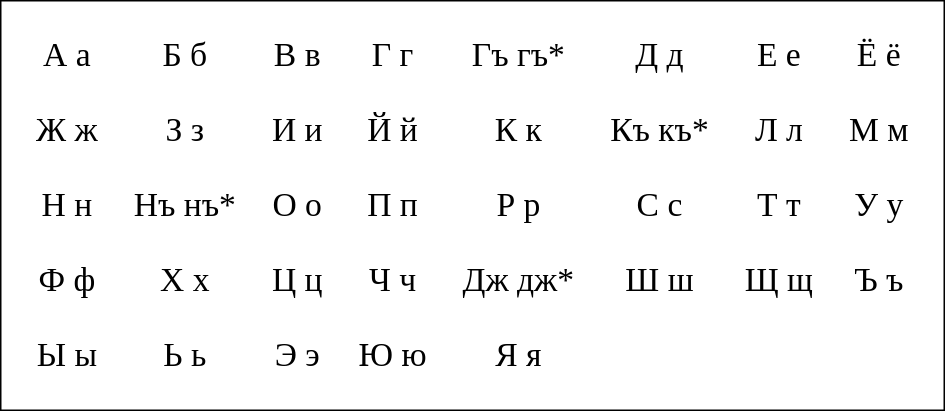<table style="font-size:1.4em; border-color:black; border-width:1px; border-style:solid; text-align:center; border-spacing:1em; white-space:nowrap; ">
<tr>
<td>А а</td>
<td>Б б</td>
<td>В в</td>
<td>Г г</td>
<td>Гъ гъ*</td>
<td>Д д</td>
<td>Е е</td>
<td>Ё ё</td>
</tr>
<tr>
<td>Ж ж</td>
<td>З з</td>
<td>И и</td>
<td>Й й</td>
<td>К к</td>
<td>Къ къ*</td>
<td>Л л</td>
<td>М м</td>
</tr>
<tr>
<td>Н н</td>
<td>Нъ нъ*</td>
<td>О о</td>
<td>П п</td>
<td>Р р</td>
<td>С с</td>
<td>Т т</td>
<td>У у</td>
</tr>
<tr>
<td>Ф ф</td>
<td>Х х</td>
<td>Ц ц</td>
<td>Ч ч</td>
<td>Дж дж*</td>
<td>Ш ш</td>
<td>Щ щ</td>
<td>Ъ ъ</td>
</tr>
<tr>
<td>Ы ы</td>
<td>Ь ь</td>
<td>Э э</td>
<td>Ю ю</td>
<td>Я я</td>
<td></td>
<td></td>
<td></td>
</tr>
</table>
